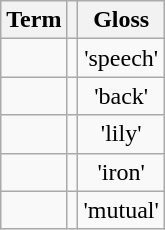<table class="wikitable" style="text-align: center;">
<tr>
<th>Term</th>
<th></th>
<th>Gloss</th>
</tr>
<tr>
<td></td>
<td></td>
<td>'speech'</td>
</tr>
<tr>
<td></td>
<td></td>
<td>'back'</td>
</tr>
<tr>
<td></td>
<td></td>
<td>'lily'</td>
</tr>
<tr>
<td></td>
<td></td>
<td>'iron'</td>
</tr>
<tr>
<td></td>
<td></td>
<td>'mutual'</td>
</tr>
</table>
